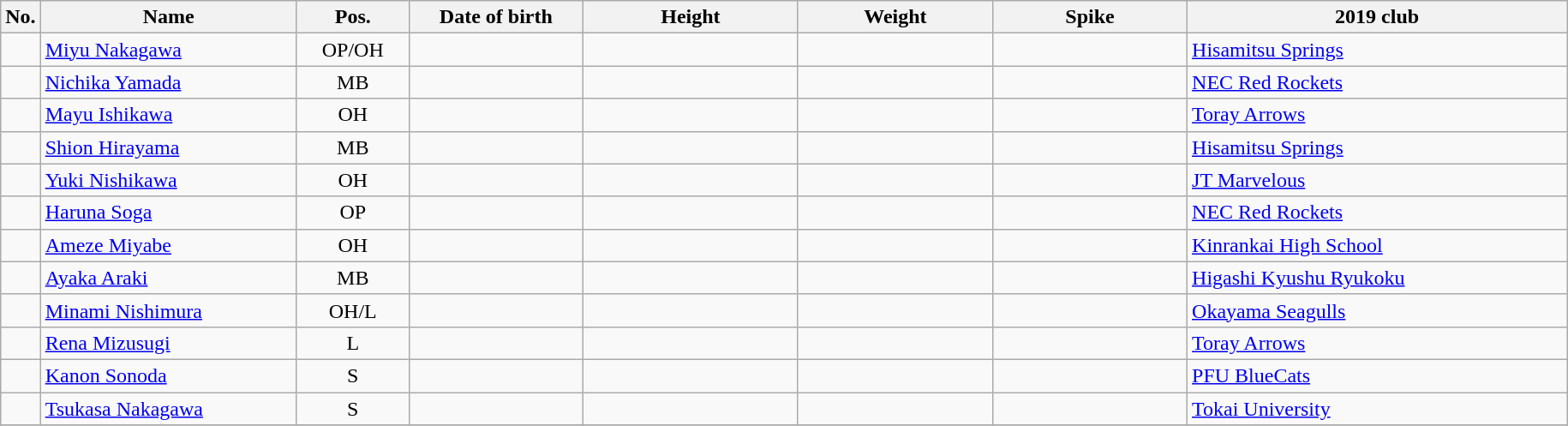<table class="wikitable sortable" style="font-size:100%; text-align:center;">
<tr>
<th>No.</th>
<th style="width:12em">Name</th>
<th style="width:5em">Pos.</th>
<th style="width:8em">Date of birth</th>
<th style="width:10em">Height</th>
<th style="width:9em">Weight</th>
<th style="width:9em">Spike</th>
<th style="width:18em">2019 club</th>
</tr>
<tr>
<td></td>
<td align=left><a href='#'>Miyu Nakagawa</a></td>
<td align=center>OP/OH</td>
<td align=right></td>
<td></td>
<td></td>
<td></td>
<td align=left> <a href='#'>Hisamitsu Springs</a></td>
</tr>
<tr>
<td></td>
<td align=left><a href='#'>Nichika Yamada</a></td>
<td align=center>MB</td>
<td align=right></td>
<td></td>
<td></td>
<td></td>
<td align=left> <a href='#'>NEC Red Rockets</a></td>
</tr>
<tr>
<td></td>
<td align=left><a href='#'>Mayu Ishikawa</a></td>
<td align=center>OH</td>
<td align=right></td>
<td></td>
<td></td>
<td></td>
<td align=left> <a href='#'>Toray Arrows</a></td>
</tr>
<tr>
<td></td>
<td align=left><a href='#'>Shion Hirayama</a></td>
<td align=center>MB</td>
<td align=right></td>
<td></td>
<td></td>
<td></td>
<td align=left> <a href='#'>Hisamitsu Springs</a></td>
</tr>
<tr>
<td></td>
<td align=left><a href='#'>Yuki Nishikawa</a></td>
<td align=center>OH</td>
<td align=right></td>
<td></td>
<td></td>
<td></td>
<td align=left> <a href='#'>JT Marvelous</a></td>
</tr>
<tr>
<td></td>
<td align=left><a href='#'>Haruna Soga</a></td>
<td align=center>OP</td>
<td align=right></td>
<td></td>
<td></td>
<td></td>
<td align=left> <a href='#'>NEC Red Rockets</a></td>
</tr>
<tr>
<td></td>
<td align=left><a href='#'>Ameze Miyabe</a></td>
<td align=center>OH</td>
<td align=right></td>
<td></td>
<td></td>
<td></td>
<td align=left> <a href='#'>Kinrankai High School</a></td>
</tr>
<tr>
<td></td>
<td align=left><a href='#'>Ayaka Araki</a></td>
<td align=center>MB</td>
<td align=right></td>
<td></td>
<td></td>
<td></td>
<td align=left> <a href='#'>Higashi Kyushu Ryukoku</a></td>
</tr>
<tr>
<td></td>
<td align=left><a href='#'>Minami Nishimura</a></td>
<td align=center>OH/L</td>
<td align=right></td>
<td></td>
<td></td>
<td></td>
<td align=left> <a href='#'>Okayama Seagulls</a></td>
</tr>
<tr>
<td></td>
<td align=left><a href='#'>Rena Mizusugi</a></td>
<td align=center>L</td>
<td align=right></td>
<td></td>
<td></td>
<td></td>
<td align=left> <a href='#'>Toray Arrows</a></td>
</tr>
<tr>
<td></td>
<td align=left><a href='#'>Kanon Sonoda</a></td>
<td align=center>S</td>
<td align=right></td>
<td></td>
<td></td>
<td></td>
<td align=left> <a href='#'>PFU BlueCats</a></td>
</tr>
<tr>
<td></td>
<td align=left><a href='#'>Tsukasa Nakagawa</a></td>
<td align=center>S</td>
<td align=right></td>
<td></td>
<td></td>
<td></td>
<td align=left> <a href='#'>Tokai University</a></td>
</tr>
<tr>
</tr>
</table>
